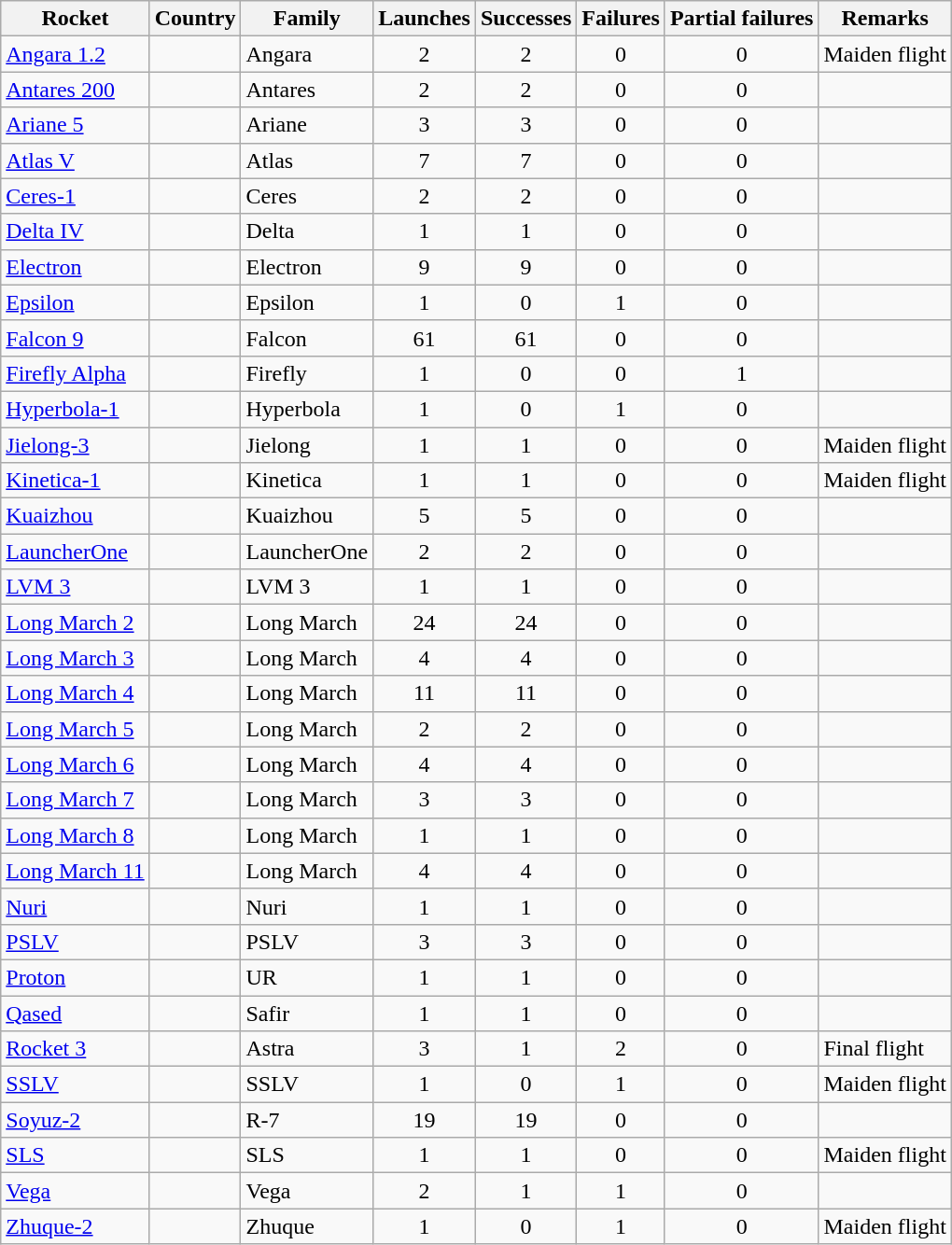<table class="wikitable sortable collapsible collapsed" style=text-align:center>
<tr>
<th>Rocket</th>
<th>Country</th>
<th>Family</th>
<th>Launches</th>
<th>Successes</th>
<th>Failures</th>
<th>Partial failures</th>
<th>Remarks</th>
</tr>
<tr>
<td align=left><a href='#'>Angara 1.2</a></td>
<td align=left></td>
<td align=left>Angara</td>
<td>2</td>
<td>2</td>
<td>0</td>
<td>0</td>
<td align=left>Maiden flight</td>
</tr>
<tr>
<td align=left><a href='#'>Antares 200</a></td>
<td align=left></td>
<td align=left>Antares</td>
<td>2</td>
<td>2</td>
<td>0</td>
<td>0</td>
<td></td>
</tr>
<tr>
<td align=left><a href='#'>Ariane 5</a></td>
<td align=left></td>
<td align=left>Ariane</td>
<td>3</td>
<td>3</td>
<td>0</td>
<td>0</td>
<td></td>
</tr>
<tr>
<td align=left><a href='#'>Atlas V</a></td>
<td align=left></td>
<td align=left>Atlas</td>
<td>7</td>
<td>7</td>
<td>0</td>
<td>0</td>
<td></td>
</tr>
<tr>
<td align=left><a href='#'>Ceres-1</a></td>
<td align=left></td>
<td align=left>Ceres</td>
<td>2</td>
<td>2</td>
<td>0</td>
<td>0</td>
<td></td>
</tr>
<tr>
<td align=left><a href='#'>Delta IV</a></td>
<td align=left></td>
<td align=left>Delta</td>
<td>1</td>
<td>1</td>
<td>0</td>
<td>0</td>
<td></td>
</tr>
<tr>
<td align=left><a href='#'>Electron</a></td>
<td align=left></td>
<td align=left>Electron</td>
<td>9</td>
<td>9</td>
<td>0</td>
<td>0</td>
<td></td>
</tr>
<tr>
<td align=left><a href='#'>Epsilon</a></td>
<td align=left></td>
<td align=left>Epsilon</td>
<td>1</td>
<td>0</td>
<td>1</td>
<td>0</td>
<td></td>
</tr>
<tr>
<td align=left><a href='#'>Falcon 9</a></td>
<td align=left></td>
<td align=left>Falcon</td>
<td>61</td>
<td>61</td>
<td>0</td>
<td>0</td>
<td></td>
</tr>
<tr>
<td align=left><a href='#'>Firefly Alpha</a></td>
<td align=left></td>
<td align=left>Firefly</td>
<td>1</td>
<td>0</td>
<td>0</td>
<td>1</td>
<td></td>
</tr>
<tr>
<td align=left><a href='#'>Hyperbola-1</a></td>
<td align=left></td>
<td align=left>Hyperbola</td>
<td>1</td>
<td>0</td>
<td>1</td>
<td>0</td>
<td></td>
</tr>
<tr>
<td align=left><a href='#'>Jielong-3</a></td>
<td align=left></td>
<td align=left>Jielong</td>
<td>1</td>
<td>1</td>
<td>0</td>
<td>0</td>
<td align=left>Maiden flight</td>
</tr>
<tr>
<td align=left><a href='#'>Kinetica-1</a></td>
<td align=left></td>
<td align=left>Kinetica</td>
<td>1</td>
<td>1</td>
<td>0</td>
<td>0</td>
<td align=left>Maiden flight</td>
</tr>
<tr>
<td align=left><a href='#'>Kuaizhou</a></td>
<td align=left></td>
<td align=left>Kuaizhou</td>
<td>5</td>
<td>5</td>
<td>0</td>
<td>0</td>
<td></td>
</tr>
<tr>
<td align=left><a href='#'>LauncherOne</a></td>
<td align=left></td>
<td align=left>LauncherOne</td>
<td>2</td>
<td>2</td>
<td>0</td>
<td>0</td>
<td></td>
</tr>
<tr>
<td align=left><a href='#'>LVM 3</a></td>
<td align=left></td>
<td align=left>LVM 3</td>
<td>1</td>
<td>1</td>
<td>0</td>
<td>0</td>
<td></td>
</tr>
<tr>
<td align=left><a href='#'>Long March 2</a></td>
<td align=left></td>
<td align=left>Long March</td>
<td>24</td>
<td>24</td>
<td>0</td>
<td>0</td>
<td></td>
</tr>
<tr>
<td align=left><a href='#'>Long March 3</a></td>
<td align=left></td>
<td align=left>Long March</td>
<td>4</td>
<td>4</td>
<td>0</td>
<td>0</td>
<td></td>
</tr>
<tr>
<td align=left><a href='#'>Long March 4</a></td>
<td align=left></td>
<td align=left>Long March</td>
<td>11</td>
<td>11</td>
<td>0</td>
<td>0</td>
<td></td>
</tr>
<tr>
<td align=left><a href='#'>Long March 5</a></td>
<td align=left></td>
<td align=left>Long March</td>
<td>2</td>
<td>2</td>
<td>0</td>
<td>0</td>
<td></td>
</tr>
<tr>
<td align=left><a href='#'>Long March 6</a></td>
<td align=left></td>
<td align=left>Long March</td>
<td>4</td>
<td>4</td>
<td>0</td>
<td>0</td>
<td></td>
</tr>
<tr>
<td align=left><a href='#'>Long March 7</a></td>
<td align=left></td>
<td align=left>Long March</td>
<td>3</td>
<td>3</td>
<td>0</td>
<td>0</td>
<td></td>
</tr>
<tr>
<td align=left><a href='#'>Long March 8</a></td>
<td align=left></td>
<td align=left>Long March</td>
<td>1</td>
<td>1</td>
<td>0</td>
<td>0</td>
<td></td>
</tr>
<tr>
<td align=left><a href='#'>Long March 11</a></td>
<td align=left></td>
<td align=left>Long March</td>
<td>4</td>
<td>4</td>
<td>0</td>
<td>0</td>
<td></td>
</tr>
<tr>
<td align=left><a href='#'>Nuri</a></td>
<td align=left></td>
<td align=left>Nuri</td>
<td>1</td>
<td>1</td>
<td>0</td>
<td>0</td>
<td></td>
</tr>
<tr>
<td align=left><a href='#'>PSLV</a></td>
<td align=left></td>
<td align=left>PSLV</td>
<td>3</td>
<td>3</td>
<td>0</td>
<td>0</td>
<td></td>
</tr>
<tr>
<td align=left><a href='#'>Proton</a></td>
<td align=left></td>
<td align=left>UR</td>
<td>1</td>
<td>1</td>
<td>0</td>
<td>0</td>
<td></td>
</tr>
<tr>
<td align=left><a href='#'>Qased</a></td>
<td align=left></td>
<td align=left>Safir</td>
<td>1</td>
<td>1</td>
<td>0</td>
<td>0</td>
<td></td>
</tr>
<tr>
<td align=left><a href='#'>Rocket 3</a></td>
<td align=left></td>
<td align=left>Astra</td>
<td>3</td>
<td>1</td>
<td>2</td>
<td>0</td>
<td align=left>Final flight</td>
</tr>
<tr>
<td align=left><a href='#'>SSLV</a></td>
<td align=left></td>
<td align=left>SSLV</td>
<td>1</td>
<td>0</td>
<td>1</td>
<td>0</td>
<td align=left>Maiden flight</td>
</tr>
<tr>
<td align=left><a href='#'>Soyuz-2</a></td>
<td align=left></td>
<td align=left>R-7</td>
<td>19</td>
<td>19</td>
<td>0</td>
<td>0</td>
<td></td>
</tr>
<tr>
<td align=left><a href='#'>SLS</a></td>
<td align=left></td>
<td align=left>SLS</td>
<td>1</td>
<td>1</td>
<td>0</td>
<td>0</td>
<td align=left>Maiden flight</td>
</tr>
<tr>
<td align=left><a href='#'>Vega</a></td>
<td align=left></td>
<td align=left>Vega</td>
<td>2</td>
<td>1</td>
<td>1</td>
<td>0</td>
<td></td>
</tr>
<tr>
<td align=left><a href='#'>Zhuque-2</a></td>
<td align=left></td>
<td align=left>Zhuque</td>
<td>1</td>
<td>0</td>
<td>1</td>
<td>0</td>
<td align=left>Maiden flight</td>
</tr>
</table>
